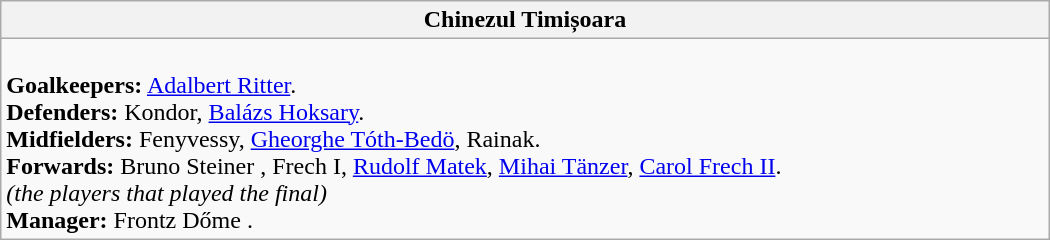<table class="wikitable" style="width:700px">
<tr>
<th>Chinezul Timișoara</th>
</tr>
<tr>
<td><br><strong>Goalkeepers:</strong> <a href='#'>Adalbert Ritter</a>.<br>
<strong>Defenders:</strong> Kondor, <a href='#'>Balázs Hoksary</a>.<br>
<strong>Midfielders:</strong> Fenyvessy, <a href='#'>Gheorghe Tóth-Bedö</a>, Rainak.<br>
<strong>Forwards:</strong> Bruno Steiner , Frech I, <a href='#'>Rudolf Matek</a>, <a href='#'>Mihai Tänzer</a>, <a href='#'>Carol Frech II</a>.<br>
<em>(the players that played the final)</em><br><strong>Manager:</strong> Frontz Dőme .</td>
</tr>
</table>
